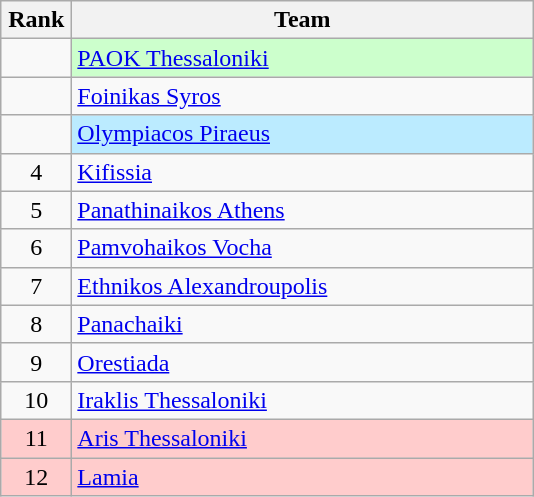<table class="wikitable" style="text-align: center;">
<tr>
<th width=40>Rank</th>
<th width=300>Team</th>
</tr>
<tr>
<td></td>
<td align=left bgcolor=#ccffcc><a href='#'>PAOK Thessaloniki</a></td>
</tr>
<tr>
<td></td>
<td align=left><a href='#'>Foinikas Syros</a></td>
</tr>
<tr>
<td></td>
<td align=left bgcolor=#bbebff><a href='#'>Olympiacos Piraeus</a></td>
</tr>
<tr>
<td>4</td>
<td align="left"><a href='#'>Kifissia</a></td>
</tr>
<tr>
<td>5</td>
<td align="left"><a href='#'>Panathinaikos Athens</a></td>
</tr>
<tr>
<td>6</td>
<td align="left"><a href='#'>Pamvohaikos Vocha</a></td>
</tr>
<tr>
<td>7</td>
<td align="left"><a href='#'>Ethnikos Alexandroupolis</a></td>
</tr>
<tr>
<td>8</td>
<td align="left"><a href='#'>Panachaiki</a></td>
</tr>
<tr>
<td>9</td>
<td align="left"><a href='#'>Orestiada</a></td>
</tr>
<tr>
<td>10</td>
<td align="left"><a href='#'>Iraklis Thessaloniki</a></td>
</tr>
<tr bgcolor="FFCCCC">
<td>11</td>
<td align="left"><a href='#'>Aris Thessaloniki</a></td>
</tr>
<tr bgcolor="FFCCCC">
<td>12</td>
<td align="left"><a href='#'>Lamia</a></td>
</tr>
</table>
